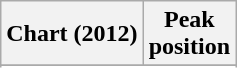<table class="wikitable sortable plainrowheaders" style="text-align:center">
<tr>
<th scope="col">Chart (2012)</th>
<th scope="col">Peak<br>position</th>
</tr>
<tr>
</tr>
<tr>
</tr>
</table>
